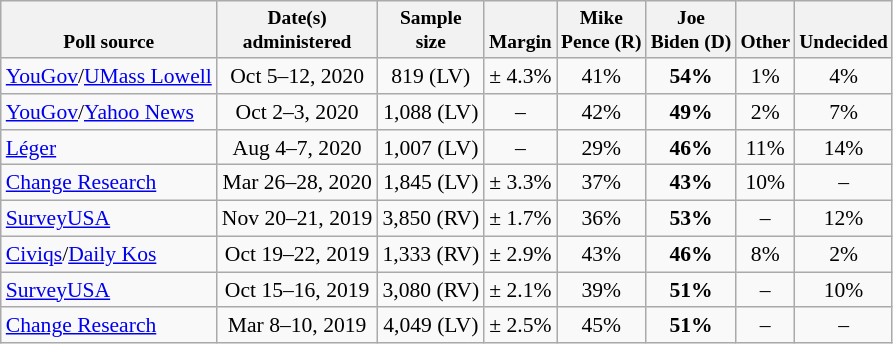<table class="wikitable sortable" style="font-size:90%;text-align:center;">
<tr valign=bottom style="font-size:90%;">
<th>Poll source</th>
<th>Date(s)<br>administered</th>
<th>Sample<br>size</th>
<th>Margin<br></th>
<th>Mike<br>Pence (R)</th>
<th>Joe<br>Biden (D)</th>
<th>Other</th>
<th>Undecided</th>
</tr>
<tr>
<td style="text-align:left;"><a href='#'>YouGov</a>/<a href='#'>UMass Lowell</a></td>
<td>Oct 5–12, 2020</td>
<td>819 (LV)</td>
<td>± 4.3%</td>
<td>41%</td>
<td><strong>54%</strong></td>
<td>1%</td>
<td>4%</td>
</tr>
<tr>
<td style="text-align:left;"><a href='#'>YouGov</a>/<a href='#'>Yahoo News</a></td>
<td>Oct 2–3, 2020</td>
<td>1,088 (LV)</td>
<td>–</td>
<td>42%</td>
<td><strong>49%</strong></td>
<td>2%</td>
<td>7%</td>
</tr>
<tr>
<td style="text-align:left;"><a href='#'>Léger</a></td>
<td>Aug 4–7, 2020</td>
<td>1,007 (LV)</td>
<td>–</td>
<td>29%</td>
<td><strong>46%</strong></td>
<td>11%</td>
<td>14%</td>
</tr>
<tr>
<td style="text-align:left;"><a href='#'>Change Research</a></td>
<td>Mar 26–28, 2020</td>
<td>1,845 (LV)</td>
<td>± 3.3%</td>
<td>37%</td>
<td><strong>43%</strong></td>
<td>10%</td>
<td>–</td>
</tr>
<tr>
<td style="text-align:left;"><a href='#'>SurveyUSA</a></td>
<td>Nov 20–21, 2019</td>
<td>3,850 (RV)</td>
<td>± 1.7%</td>
<td>36%</td>
<td><strong>53%</strong></td>
<td>–</td>
<td>12%</td>
</tr>
<tr>
<td style="text-align:left;"><a href='#'>Civiqs</a>/<a href='#'>Daily Kos</a></td>
<td>Oct 19–22, 2019</td>
<td>1,333 (RV)</td>
<td>± 2.9%</td>
<td>43%</td>
<td><strong>46%</strong></td>
<td>8%</td>
<td>2%</td>
</tr>
<tr>
<td style="text-align:left;"><a href='#'>SurveyUSA</a></td>
<td>Oct 15–16, 2019</td>
<td>3,080 (RV)</td>
<td>± 2.1%</td>
<td>39%</td>
<td><strong>51%</strong></td>
<td>–</td>
<td>10%</td>
</tr>
<tr>
<td style="text-align:left;"><a href='#'>Change Research</a></td>
<td>Mar 8–10, 2019</td>
<td>4,049 (LV)</td>
<td>± 2.5%</td>
<td>45%</td>
<td><strong>51%</strong></td>
<td>–</td>
<td>–</td>
</tr>
</table>
